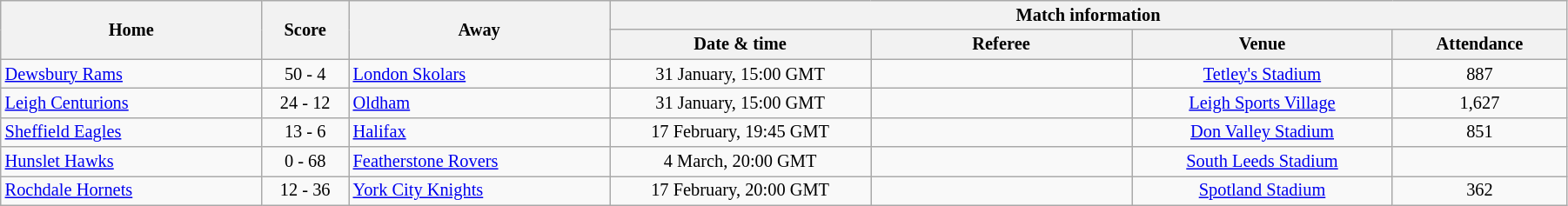<table class="wikitable" style="text-align: center; font-size:85%;"  cellpadding=3 cellspacing=0 width=95%>
<tr>
<th rowspan=2 width=15%>Home</th>
<th rowspan=2 width=5%>Score</th>
<th rowspan=2 width=15%>Away</th>
<th colspan=4>Match information</th>
</tr>
<tr>
<th width=15%>Date & time</th>
<th width=15%>Referee</th>
<th width=15%>Venue</th>
<th width=10%>Attendance</th>
</tr>
<tr>
<td align=left> <a href='#'>Dewsbury Rams</a></td>
<td>50 - 4</td>
<td align=left> <a href='#'>London Skolars</a></td>
<td>31 January, 15:00 GMT</td>
<td></td>
<td><a href='#'>Tetley's Stadium</a></td>
<td>887</td>
</tr>
<tr>
<td align=left> <a href='#'>Leigh Centurions</a></td>
<td>24 - 12</td>
<td align=left> <a href='#'>Oldham</a></td>
<td>31 January, 15:00 GMT</td>
<td></td>
<td><a href='#'>Leigh Sports Village</a></td>
<td>1,627</td>
</tr>
<tr>
<td align=left> <a href='#'>Sheffield Eagles</a></td>
<td>13 - 6</td>
<td align=left> <a href='#'>Halifax</a></td>
<td>17 February, 19:45 GMT</td>
<td></td>
<td><a href='#'>Don Valley Stadium</a></td>
<td>851</td>
</tr>
<tr>
<td align=left> <a href='#'>Hunslet Hawks</a></td>
<td>0 - 68</td>
<td align=left> <a href='#'>Featherstone Rovers</a></td>
<td>4 March, 20:00 GMT</td>
<td></td>
<td><a href='#'>South Leeds Stadium</a></td>
<td></td>
</tr>
<tr>
<td align=left> <a href='#'>Rochdale Hornets</a></td>
<td>12 - 36</td>
<td align=left> <a href='#'>York City Knights</a></td>
<td>17 February, 20:00 GMT</td>
<td></td>
<td><a href='#'>Spotland Stadium</a></td>
<td>362</td>
</tr>
</table>
